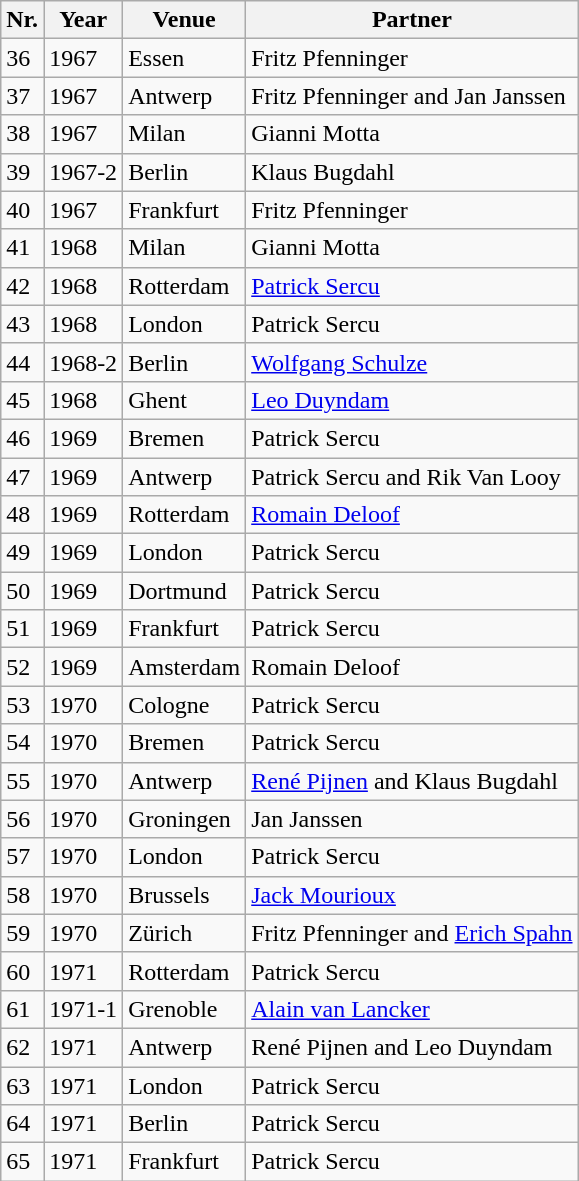<table class="wikitable" style="float:left">
<tr>
<th>Nr.</th>
<th>Year</th>
<th>Venue</th>
<th>Partner</th>
</tr>
<tr>
<td>36</td>
<td>1967</td>
<td>Essen</td>
<td>Fritz Pfenninger</td>
</tr>
<tr>
<td>37</td>
<td>1967</td>
<td>Antwerp</td>
<td>Fritz Pfenninger and Jan Janssen</td>
</tr>
<tr>
<td>38</td>
<td>1967</td>
<td>Milan</td>
<td>Gianni Motta</td>
</tr>
<tr>
<td>39</td>
<td>1967-2</td>
<td>Berlin</td>
<td>Klaus Bugdahl</td>
</tr>
<tr>
<td>40</td>
<td>1967</td>
<td>Frankfurt</td>
<td>Fritz Pfenninger</td>
</tr>
<tr>
<td>41</td>
<td>1968</td>
<td>Milan</td>
<td>Gianni Motta</td>
</tr>
<tr>
<td>42</td>
<td>1968</td>
<td>Rotterdam</td>
<td><a href='#'>Patrick Sercu</a></td>
</tr>
<tr>
<td>43</td>
<td>1968</td>
<td>London</td>
<td>Patrick Sercu</td>
</tr>
<tr>
<td>44</td>
<td>1968-2</td>
<td>Berlin</td>
<td><a href='#'>Wolfgang Schulze</a></td>
</tr>
<tr>
<td>45</td>
<td>1968</td>
<td>Ghent</td>
<td><a href='#'>Leo Duyndam</a></td>
</tr>
<tr>
<td>46</td>
<td>1969</td>
<td>Bremen</td>
<td>Patrick Sercu</td>
</tr>
<tr>
<td>47</td>
<td>1969</td>
<td>Antwerp</td>
<td>Patrick Sercu and Rik Van Looy</td>
</tr>
<tr>
<td>48</td>
<td>1969</td>
<td>Rotterdam</td>
<td><a href='#'>Romain Deloof</a></td>
</tr>
<tr>
<td>49</td>
<td>1969</td>
<td>London</td>
<td>Patrick Sercu</td>
</tr>
<tr>
<td>50</td>
<td>1969</td>
<td>Dortmund</td>
<td>Patrick Sercu</td>
</tr>
<tr>
<td>51</td>
<td>1969</td>
<td>Frankfurt</td>
<td>Patrick Sercu</td>
</tr>
<tr>
<td>52</td>
<td>1969</td>
<td>Amsterdam</td>
<td>Romain Deloof</td>
</tr>
<tr>
<td>53</td>
<td>1970</td>
<td>Cologne</td>
<td>Patrick Sercu</td>
</tr>
<tr>
<td>54</td>
<td>1970</td>
<td>Bremen</td>
<td>Patrick Sercu</td>
</tr>
<tr>
<td>55</td>
<td>1970</td>
<td>Antwerp</td>
<td><a href='#'>René Pijnen</a> and Klaus Bugdahl</td>
</tr>
<tr>
<td>56</td>
<td>1970</td>
<td>Groningen</td>
<td>Jan Janssen</td>
</tr>
<tr>
<td>57</td>
<td>1970</td>
<td>London</td>
<td>Patrick Sercu</td>
</tr>
<tr>
<td>58</td>
<td>1970</td>
<td>Brussels</td>
<td><a href='#'>Jack Mourioux</a></td>
</tr>
<tr>
<td>59</td>
<td>1970</td>
<td>Zürich</td>
<td>Fritz Pfenninger and <a href='#'>Erich Spahn</a></td>
</tr>
<tr>
<td>60</td>
<td>1971</td>
<td>Rotterdam</td>
<td>Patrick Sercu</td>
</tr>
<tr>
<td>61</td>
<td>1971-1</td>
<td>Grenoble</td>
<td><a href='#'>Alain van Lancker</a></td>
</tr>
<tr>
<td>62</td>
<td>1971</td>
<td>Antwerp</td>
<td>René Pijnen and Leo Duyndam</td>
</tr>
<tr>
<td>63</td>
<td>1971</td>
<td>London</td>
<td>Patrick Sercu</td>
</tr>
<tr>
<td>64</td>
<td>1971</td>
<td>Berlin</td>
<td>Patrick Sercu</td>
</tr>
<tr>
<td>65</td>
<td>1971</td>
<td>Frankfurt</td>
<td>Patrick Sercu</td>
</tr>
</table>
